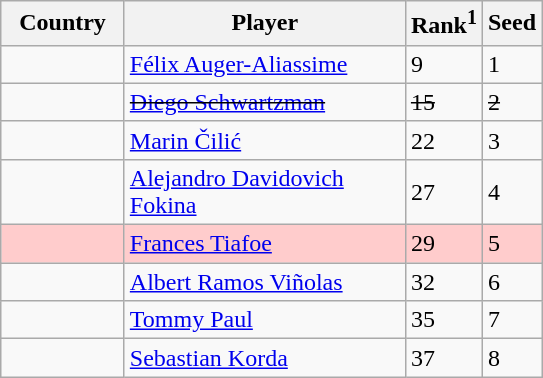<table class=wikitable>
<tr>
<th width="75">Country</th>
<th width="180">Player</th>
<th>Rank<sup>1</sup></th>
<th>Seed</th>
</tr>
<tr>
<td></td>
<td><a href='#'>Félix Auger-Aliassime</a></td>
<td>9</td>
<td>1</td>
</tr>
<tr>
<td><s></s></td>
<td><s><a href='#'>Diego Schwartzman</a></s></td>
<td><s>15</s></td>
<td><s>2</s></td>
</tr>
<tr>
<td></td>
<td><a href='#'>Marin Čilić</a></td>
<td>22</td>
<td>3</td>
</tr>
<tr>
<td></td>
<td><a href='#'>Alejandro Davidovich Fokina</a></td>
<td>27</td>
<td>4</td>
</tr>
<tr bgcolor=#fcc>
<td></td>
<td><a href='#'>Frances Tiafoe</a></td>
<td>29</td>
<td>5</td>
</tr>
<tr>
<td></td>
<td><a href='#'>Albert Ramos Viñolas</a></td>
<td>32</td>
<td>6</td>
</tr>
<tr>
<td></td>
<td><a href='#'>Tommy Paul</a></td>
<td>35</td>
<td>7</td>
</tr>
<tr>
<td></td>
<td><a href='#'>Sebastian Korda</a></td>
<td>37</td>
<td>8</td>
</tr>
</table>
